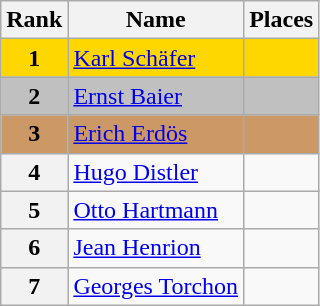<table class="wikitable">
<tr>
<th>Rank</th>
<th>Name</th>
<th>Places</th>
</tr>
<tr bgcolor="gold">
<td align="center"><strong>1</strong></td>
<td> <a href='#'>Karl Schäfer</a></td>
<td></td>
</tr>
<tr bgcolor="silver">
<td align="center"><strong>2</strong></td>
<td> <a href='#'>Ernst Baier</a></td>
<td></td>
</tr>
<tr bgcolor="cc9966">
<td align="center"><strong>3</strong></td>
<td> <a href='#'>Erich Erdös</a></td>
<td></td>
</tr>
<tr>
<th>4</th>
<td> <a href='#'>Hugo Distler</a></td>
<td></td>
</tr>
<tr>
<th>5</th>
<td> <a href='#'>Otto Hartmann</a></td>
<td></td>
</tr>
<tr>
<th>6</th>
<td> <a href='#'>Jean Henrion</a></td>
<td></td>
</tr>
<tr>
<th>7</th>
<td> <a href='#'>Georges Torchon</a></td>
<td></td>
</tr>
</table>
